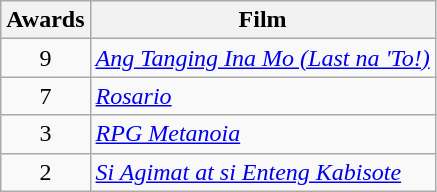<table class="wikitable" style="text-align:center">
<tr>
<th scope="col">Awards</th>
<th scope="col">Film</th>
</tr>
<tr>
<td>9</td>
<td align=left><em><a href='#'>Ang Tanging Ina Mo (Last na 'To!)</a></em></td>
</tr>
<tr>
<td>7</td>
<td align=left><em><a href='#'>Rosario</a></em></td>
</tr>
<tr>
<td>3</td>
<td align=left><em><a href='#'>RPG Metanoia</a></em></td>
</tr>
<tr>
<td>2</td>
<td align=left><em><a href='#'>Si Agimat at si Enteng Kabisote</a></em></td>
</tr>
</table>
